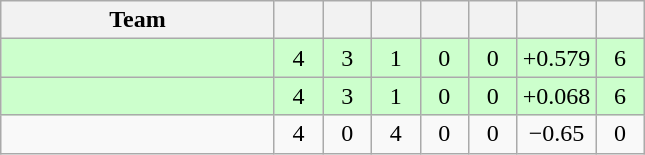<table class="wikitable" style="text-align:center">
<tr>
<th style="width:175px;">Team</th>
<th style="width:25px;"></th>
<th style="width:25px;"></th>
<th style="width:25px;"></th>
<th style="width:25px;"></th>
<th style="width:25px;"></th>
<th style="width:45px;"></th>
<th style="width:25px;"></th>
</tr>
<tr style="background:#cfc;">
<td align="left"></td>
<td>4</td>
<td>3</td>
<td>1</td>
<td>0</td>
<td>0</td>
<td>+0.579</td>
<td>6</td>
</tr>
<tr style="background:#cfc;">
<td align="left"></td>
<td>4</td>
<td>3</td>
<td>1</td>
<td>0</td>
<td>0</td>
<td>+0.068</td>
<td>6</td>
</tr>
<tr>
<td align="left"></td>
<td>4</td>
<td>0</td>
<td>4</td>
<td>0</td>
<td>0</td>
<td>−0.65</td>
<td>0</td>
</tr>
</table>
